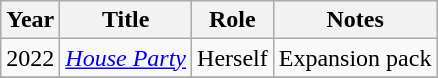<table class="wikitable sortable plainrowheaders">
<tr>
<th scope="col">Year</th>
<th scope="col">Title</th>
<th scope="col">Role</th>
<th class="unsortable" scope="col">Notes</th>
</tr>
<tr>
<td>2022</td>
<td><em><a href='#'>House Party</a></em></td>
<td>Herself</td>
<td>Expansion pack</td>
</tr>
<tr>
</tr>
</table>
